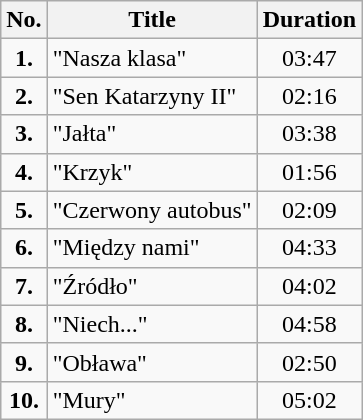<table class="wikitable">
<tr>
<th>No.</th>
<th>Title</th>
<th>Duration</th>
</tr>
<tr>
<td style="text-align:center"><strong>1.</strong></td>
<td>"Nasza klasa"</td>
<td style="text-align:center">03:47</td>
</tr>
<tr>
<td style="text-align:center"><strong>2.</strong></td>
<td>"Sen Katarzyny II"</td>
<td style="text-align:center">02:16</td>
</tr>
<tr>
<td style="text-align:center"><strong>3.</strong></td>
<td>"Jałta"</td>
<td style="text-align:center">03:38</td>
</tr>
<tr>
<td style="text-align:center"><strong>4.</strong></td>
<td>"Krzyk"</td>
<td style="text-align:center">01:56</td>
</tr>
<tr>
<td style="text-align:center"><strong>5.</strong></td>
<td>"Czerwony autobus"</td>
<td style="text-align:center">02:09</td>
</tr>
<tr>
<td style="text-align:center"><strong>6.</strong></td>
<td>"Między nami"</td>
<td style="text-align:center">04:33</td>
</tr>
<tr>
<td style="text-align:center"><strong>7.</strong></td>
<td>"Źródło"</td>
<td style="text-align:center">04:02</td>
</tr>
<tr>
<td style="text-align:center"><strong>8.</strong></td>
<td>"Niech..."</td>
<td style="text-align:center">04:58</td>
</tr>
<tr>
<td style="text-align:center"><strong>9.</strong></td>
<td>"Obława"</td>
<td style="text-align:center">02:50</td>
</tr>
<tr>
<td style="text-align:center"><strong>10.</strong></td>
<td>"Mury"</td>
<td style="text-align:center">05:02</td>
</tr>
</table>
